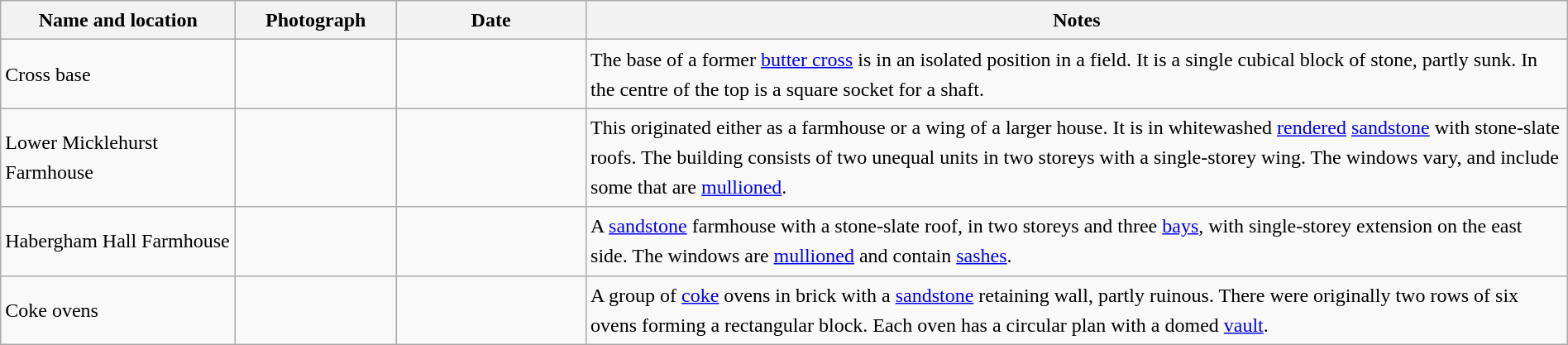<table class="wikitable sortable plainrowheaders" style="width:100%;border:0px;text-align:left;line-height:150%;">
<tr>
<th scope="col"  style="width:150px">Name and location</th>
<th scope="col"  style="width:100px" class="unsortable">Photograph</th>
<th scope="col"  style="width:120px">Date</th>
<th scope="col"  style="width:650px" class="unsortable">Notes</th>
</tr>
<tr>
<td>Cross base<br><small></small></td>
<td></td>
<td align="center"></td>
<td>The base of a former <a href='#'>butter cross</a> is in an isolated position in a field.  It is a single cubical block of stone, partly sunk.  In the centre of the top is a square socket for a shaft.</td>
</tr>
<tr>
<td>Lower Micklehurst Farmhouse<br><small></small></td>
<td></td>
<td align="center"></td>
<td>This originated either as a farmhouse or a wing of a larger house.  It is in whitewashed <a href='#'>rendered</a> <a href='#'>sandstone</a> with stone-slate roofs.  The building consists of two unequal units in two storeys with a single-storey wing.  The windows vary, and include some that are <a href='#'>mullioned</a>.</td>
</tr>
<tr>
<td>Habergham Hall Farmhouse<br><small></small></td>
<td></td>
<td align="center"></td>
<td>A <a href='#'>sandstone</a> farmhouse with a stone-slate roof, in two storeys and three <a href='#'>bays</a>, with single-storey extension on the east side.  The windows are <a href='#'>mullioned</a> and contain <a href='#'>sashes</a>.</td>
</tr>
<tr>
<td>Coke ovens<br><small></small></td>
<td></td>
<td align="center"></td>
<td>A group of <a href='#'>coke</a> ovens in brick with a <a href='#'>sandstone</a> retaining wall, partly ruinous.  There were originally two rows of six ovens forming a rectangular block.  Each oven has a circular plan with a domed <a href='#'>vault</a>.</td>
</tr>
<tr>
</tr>
</table>
